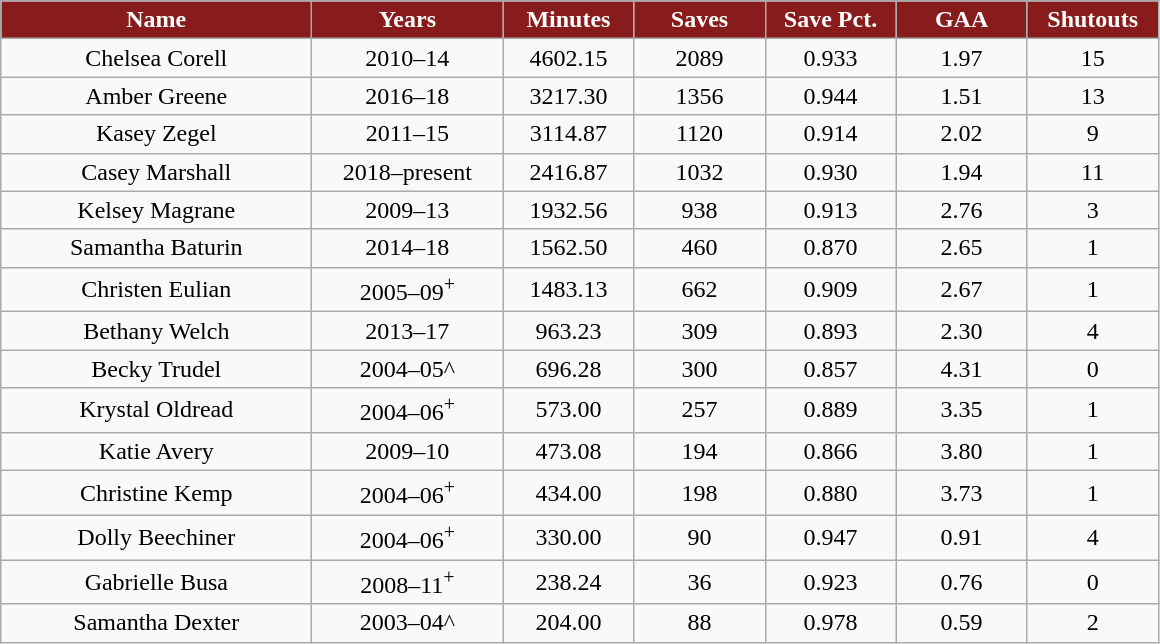<table class="wikitable">
<tr align="center"  style=" background:#881c1c; color:#ffffff;">
<td ! scope="col" width="200px"><strong>Name</strong></td>
<td ! scope="col" width="120px"><strong>Years</strong></td>
<td ! scope="col" width="80px"><strong>Minutes</strong></td>
<td ! scope="col" width="80px"><strong>Saves</strong></td>
<td ! scope="col" width="80px"><strong>Save Pct.</strong></td>
<td ! scope="col" width="80px"><strong>GAA</strong></td>
<td ! scope="col" width="80px"><strong>Shutouts</strong></td>
</tr>
<tr align="center" bgcolor="">
<td>Chelsea Corell</td>
<td>2010–14</td>
<td>4602.15</td>
<td>2089</td>
<td>0.933</td>
<td>1.97</td>
<td>15</td>
</tr>
<tr align="center" bgcolor="">
<td>Amber Greene</td>
<td>2016–18</td>
<td>3217.30</td>
<td>1356</td>
<td>0.944</td>
<td>1.51</td>
<td>13</td>
</tr>
<tr align="center" bgcolor="">
<td>Kasey Zegel</td>
<td>2011–15</td>
<td>3114.87</td>
<td>1120</td>
<td>0.914</td>
<td>2.02</td>
<td>9</td>
</tr>
<tr align="center" bgcolor="">
<td>Casey Marshall</td>
<td>2018–present</td>
<td>2416.87</td>
<td>1032</td>
<td>0.930</td>
<td>1.94</td>
<td>11</td>
</tr>
<tr align="center" bgcolor="">
<td>Kelsey Magrane</td>
<td>2009–13</td>
<td>1932.56</td>
<td>938</td>
<td>0.913</td>
<td>2.76</td>
<td>3</td>
</tr>
<tr align="center" bgcolor="">
<td>Samantha Baturin</td>
<td>2014–18</td>
<td>1562.50</td>
<td>460</td>
<td>0.870</td>
<td>2.65</td>
<td>1</td>
</tr>
<tr align="center" bgcolor="">
<td>Christen Eulian</td>
<td>2005–09<sup>+</sup></td>
<td>1483.13</td>
<td>662</td>
<td>0.909</td>
<td>2.67</td>
<td>1</td>
</tr>
<tr align="center" bgcolor="">
<td>Bethany Welch</td>
<td>2013–17</td>
<td>963.23</td>
<td>309</td>
<td>0.893</td>
<td>2.30</td>
<td>4</td>
</tr>
<tr align="center" bgcolor="">
<td>Becky Trudel</td>
<td>2004–05^</td>
<td>696.28</td>
<td>300</td>
<td>0.857</td>
<td>4.31</td>
<td>0</td>
</tr>
<tr align="center" bgcolor="">
<td>Krystal Oldread</td>
<td>2004–06<sup>+</sup></td>
<td>573.00</td>
<td>257</td>
<td>0.889</td>
<td>3.35</td>
<td>1</td>
</tr>
<tr align="center" bgcolor="">
<td>Katie Avery</td>
<td>2009–10</td>
<td>473.08</td>
<td>194</td>
<td>0.866</td>
<td>3.80</td>
<td>1</td>
</tr>
<tr align="center" bgcolor="">
<td>Christine Kemp</td>
<td>2004–06<sup>+</sup></td>
<td>434.00</td>
<td>198</td>
<td>0.880</td>
<td>3.73</td>
<td>1</td>
</tr>
<tr align="center" bgcolor="">
<td>Dolly Beechiner</td>
<td>2004–06<sup>+</sup></td>
<td>330.00</td>
<td>90</td>
<td>0.947</td>
<td>0.91</td>
<td>4</td>
</tr>
<tr align="center" bgcolor="">
<td>Gabrielle Busa</td>
<td>2008–11<sup>+</sup></td>
<td>238.24</td>
<td>36</td>
<td>0.923</td>
<td>0.76</td>
<td>0</td>
</tr>
<tr align="center" bgcolor="">
<td>Samantha Dexter</td>
<td>2003–04^</td>
<td>204.00</td>
<td>88</td>
<td>0.978</td>
<td>0.59</td>
<td>2</td>
</tr>
</table>
